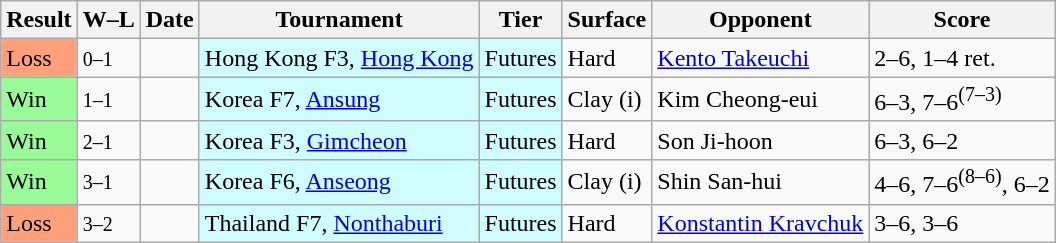<table class="sortable wikitable">
<tr>
<th>Result</th>
<th class="unsortable">W–L</th>
<th>Date</th>
<th>Tournament</th>
<th>Tier</th>
<th>Surface</th>
<th>Opponent</th>
<th class="unsortable">Score</th>
</tr>
<tr>
<td bgcolor=FFA07A>Loss</td>
<td><small>0–1</small></td>
<td></td>
<td style="background:#cffcff;">Hong Kong F3, <a href='#'>Hong Kong</a></td>
<td style="background:#cffcff;">Futures</td>
<td>Hard</td>
<td> <a href='#'>Kento Takeuchi</a></td>
<td>2–6, 1–4 ret.</td>
</tr>
<tr>
<td bgcolor=98FB98>Win</td>
<td><small>1–1</small></td>
<td></td>
<td style="background:#cffcff;">Korea F7, <a href='#'>Ansung</a></td>
<td style="background:#cffcff;">Futures</td>
<td>Clay (i)</td>
<td> Kim Cheong-eui</td>
<td>6–3, 7–6<sup>(7–3)</sup></td>
</tr>
<tr>
<td bgcolor=98FB98>Win</td>
<td><small>2–1</small></td>
<td></td>
<td style="background:#cffcff;">Korea F3, <a href='#'>Gimcheon</a></td>
<td style="background:#cffcff;">Futures</td>
<td>Hard</td>
<td> Son Ji-hoon</td>
<td>6–3, 6–2</td>
</tr>
<tr>
<td bgcolor=98FB98>Win</td>
<td><small>3–1</small></td>
<td></td>
<td style="background:#cffcff;">Korea F6, <a href='#'>Anseong</a></td>
<td style="background:#cffcff;">Futures</td>
<td>Clay (i)</td>
<td> Shin San-hui</td>
<td>4–6, 7–6<sup>(8–6)</sup>, 6–2</td>
</tr>
<tr>
<td bgcolor=FFA07A>Loss</td>
<td><small>3–2</small></td>
<td></td>
<td style="background:#cffcff;">Thailand F7, <a href='#'>Nonthaburi</a></td>
<td style="background:#cffcff;">Futures</td>
<td>Hard</td>
<td> <a href='#'>Konstantin Kravchuk</a></td>
<td>3–6, 3–6</td>
</tr>
</table>
